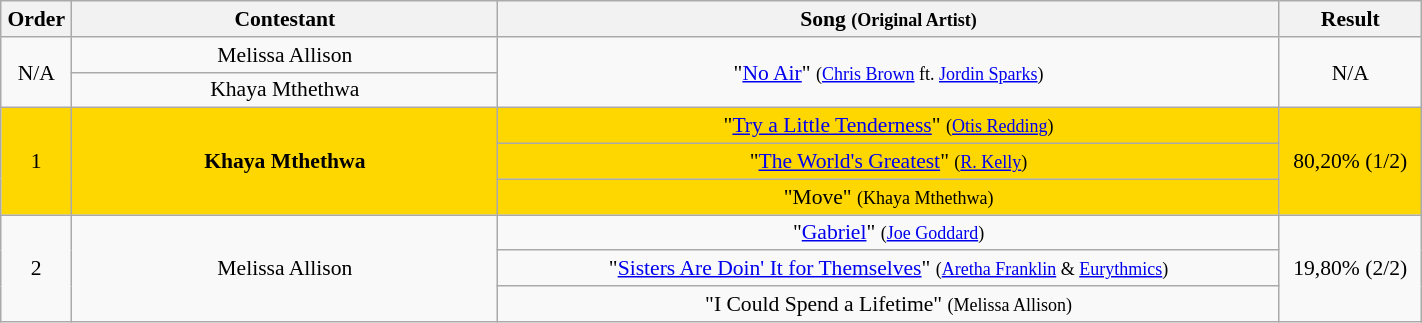<table class="wikitable" style="font-size:90%; width:75%; text-align: center;">
<tr>
<th width="05%">Order</th>
<th width="30%">Contestant</th>
<th width="55%">Song <small>(Original Artist)</small></th>
<th width="15%">Result</th>
</tr>
<tr>
<td rowspan=2>N/A</td>
<td>Melissa Allison</td>
<td rowspan=2>"<a href='#'>No Air</a>" <small>(<a href='#'>Chris Brown</a> ft. <a href='#'>Jordin Sparks</a>)</small></td>
<td rowspan=2>N/A</td>
</tr>
<tr>
<td>Khaya Mthethwa</td>
</tr>
<tr bgcolor="gold">
<td rowspan=3>1</td>
<td rowspan=3><strong>Khaya Mthethwa</strong></td>
<td>"<a href='#'>Try a Little Tenderness</a>" <small>(<a href='#'>Otis Redding</a>)</small></td>
<td rowspan=3>80,20% (1/2)</td>
</tr>
<tr bgcolor="gold">
<td>"<a href='#'>The World's Greatest</a>" <small>(<a href='#'>R. Kelly</a>)</small></td>
</tr>
<tr bgcolor="gold">
<td>"Move" <small>(Khaya Mthethwa)</small></td>
</tr>
<tr>
<td rowspan=3>2</td>
<td rowspan=3>Melissa Allison</td>
<td>"<a href='#'>Gabriel</a>" <small>(<a href='#'>Joe Goddard</a>)</small></td>
<td rowspan=3>19,80% (2/2)</td>
</tr>
<tr>
<td>"<a href='#'>Sisters Are Doin' It for Themselves</a>" <small>(<a href='#'>Aretha Franklin</a> & <a href='#'>Eurythmics</a>)</small></td>
</tr>
<tr>
<td>"I Could Spend a Lifetime" <small>(Melissa Allison)</small></td>
</tr>
</table>
